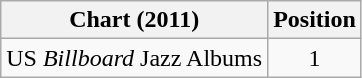<table class="wikitable sortable plainrowheaders">
<tr>
<th>Chart (2011)</th>
<th>Position</th>
</tr>
<tr>
<td>US <em>Billboard</em> Jazz Albums</td>
<td style="text-align:center;">1</td>
</tr>
</table>
